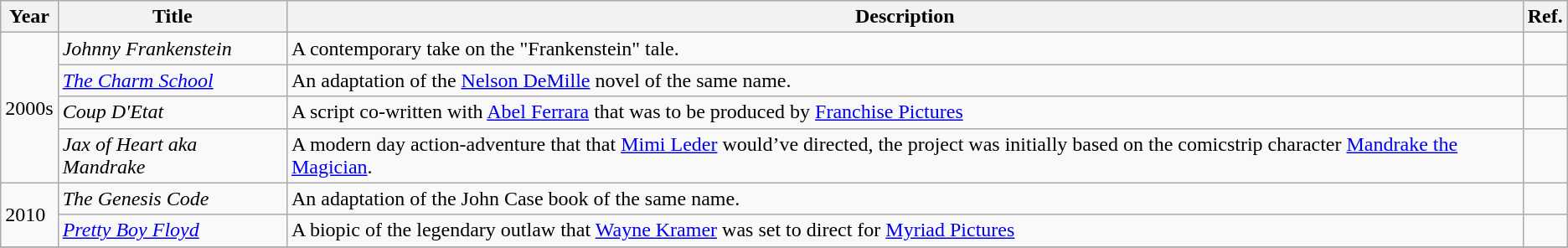<table class="wikitable sortable">
<tr>
<th>Year</th>
<th>Title</th>
<th>Description</th>
<th class="unsortable">Ref.</th>
</tr>
<tr>
<td rowspan=4>2000s</td>
<td><em>Johnny Frankenstein</em></td>
<td>A contemporary take on the "Frankenstein" tale.</td>
<td></td>
</tr>
<tr>
<td data-sort-value="Charm School, The"><em><a href='#'>The Charm School</a></em></td>
<td>An adaptation of the <a href='#'>Nelson DeMille</a> novel of the same name.</td>
<td></td>
</tr>
<tr>
<td><em>Coup D'Etat</em></td>
<td>A script co-written with <a href='#'>Abel Ferrara</a> that was to be produced by <a href='#'>Franchise Pictures</a></td>
<td></td>
</tr>
<tr>
<td><em>Jax of Heart aka Mandrake</em></td>
<td>A modern day action-adventure that that <a href='#'>Mimi Leder</a> would’ve directed, the project was initially based on the comicstrip character <a href='#'>Mandrake the Magician</a>.</td>
<td></td>
</tr>
<tr>
<td rowspan=2>2010</td>
<td data-sort-value="Genesis Code, The"><em>The Genesis Code</em></td>
<td>An adaptation of the John Case book of the same name.</td>
<td></td>
</tr>
<tr>
<td><em><a href='#'>Pretty Boy Floyd</a></em></td>
<td>A biopic of the legendary outlaw that <a href='#'>Wayne Kramer</a> was set to direct for <a href='#'>Myriad Pictures</a></td>
<td></td>
</tr>
<tr>
</tr>
</table>
